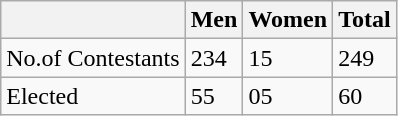<table class="wikitable">
<tr>
<th></th>
<th>Men</th>
<th>Women</th>
<th>Total</th>
</tr>
<tr>
<td>No.of Contestants</td>
<td>234</td>
<td>15</td>
<td>249</td>
</tr>
<tr>
<td>Elected</td>
<td>55</td>
<td>05</td>
<td>60</td>
</tr>
</table>
